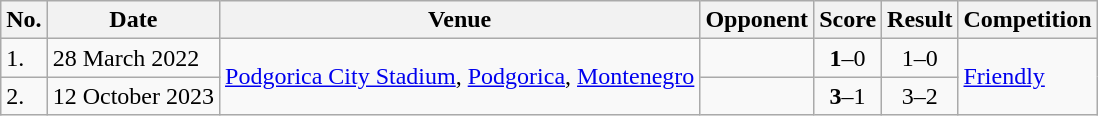<table class="wikitable">
<tr>
<th>No.</th>
<th>Date</th>
<th>Venue</th>
<th>Opponent</th>
<th>Score</th>
<th>Result</th>
<th>Competition</th>
</tr>
<tr>
<td>1.</td>
<td>28 March 2022</td>
<td rowspan=2><a href='#'>Podgorica City Stadium</a>, <a href='#'>Podgorica</a>, <a href='#'>Montenegro</a></td>
<td></td>
<td align=center><strong>1</strong>–0</td>
<td align=center>1–0</td>
<td rowspan=2><a href='#'>Friendly</a></td>
</tr>
<tr>
<td>2.</td>
<td>12 October 2023</td>
<td></td>
<td align=center><strong>3</strong>–1</td>
<td align=center>3–2</td>
</tr>
</table>
